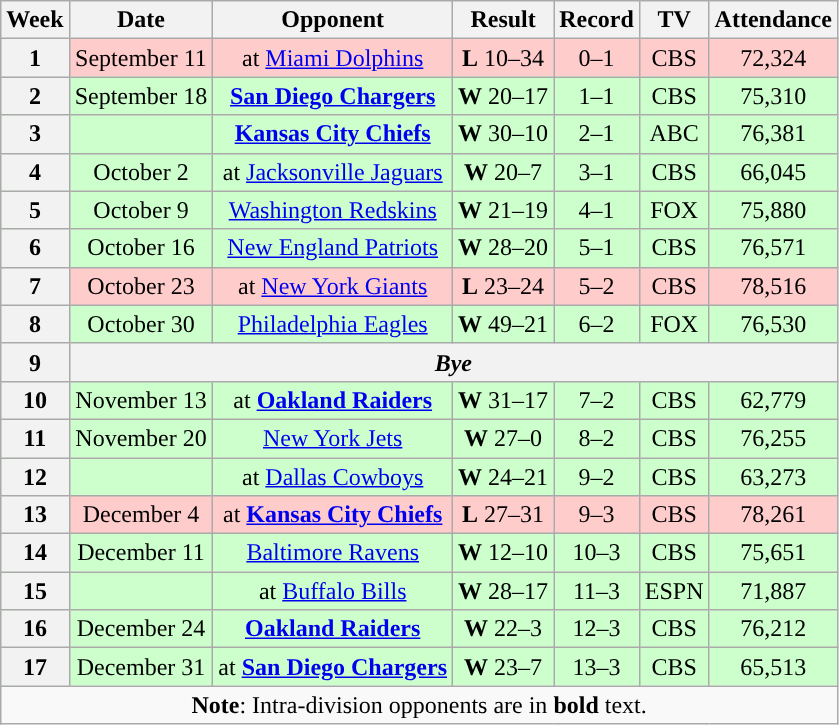<table class="wikitable" style="text-align:center;">
<tr>
<th>Week</th>
<th>Date</th>
<th>Opponent</th>
<th>Result</th>
<th>Record</th>
<th>TV</th>
<th>Attendance</th>
</tr>
<tr style="background:#fcc">
<th>1</th>
<td>September 11</td>
<td>at <a href='#'>Miami Dolphins</a></td>
<td><strong>L</strong> 10–34</td>
<td>0–1</td>
<td>CBS</td>
<td>72,324</td>
</tr>
<tr style="background:#cfc">
<th>2</th>
<td>September 18</td>
<td><strong><a href='#'>San Diego Chargers</a></strong></td>
<td><strong>W</strong> 20–17</td>
<td>1–1</td>
<td>CBS</td>
<td>75,310</td>
</tr>
<tr style="background:#cfc">
<th>3</th>
<td></td>
<td><strong><a href='#'>Kansas City Chiefs</a></strong></td>
<td><strong>W</strong> 30–10</td>
<td>2–1</td>
<td>ABC</td>
<td>76,381</td>
</tr>
<tr style="background:#cfc">
<th>4</th>
<td>October 2</td>
<td>at <a href='#'>Jacksonville Jaguars</a></td>
<td><strong>W</strong> 20–7</td>
<td>3–1</td>
<td>CBS</td>
<td>66,045</td>
</tr>
<tr style="background:#cfc">
<th>5</th>
<td>October 9</td>
<td><a href='#'>Washington Redskins</a></td>
<td><strong>W</strong> 21–19</td>
<td>4–1</td>
<td>FOX</td>
<td>75,880</td>
</tr>
<tr style="background:#cfc">
<th>6</th>
<td>October 16</td>
<td><a href='#'>New England Patriots</a></td>
<td><strong>W</strong> 28–20</td>
<td>5–1</td>
<td>CBS</td>
<td>76,571</td>
</tr>
<tr style="background:#fcc">
<th>7</th>
<td>October 23</td>
<td>at <a href='#'>New York Giants</a></td>
<td><strong>L</strong> 23–24</td>
<td>5–2</td>
<td>CBS</td>
<td>78,516</td>
</tr>
<tr style="background:#cfc">
<th>8</th>
<td>October 30</td>
<td><a href='#'>Philadelphia Eagles</a></td>
<td><strong>W</strong> 49–21</td>
<td>6–2</td>
<td>FOX</td>
<td>76,530</td>
</tr>
<tr>
<th>9</th>
<th colspan=6 align="center"><em>Bye</em></th>
</tr>
<tr style="background:#cfc">
<th>10</th>
<td>November 13</td>
<td>at <strong><a href='#'>Oakland Raiders</a></strong></td>
<td><strong>W</strong> 31–17</td>
<td>7–2</td>
<td>CBS</td>
<td>62,779</td>
</tr>
<tr style="background:#cfc">
<th>11</th>
<td>November 20</td>
<td><a href='#'>New York Jets</a></td>
<td><strong>W</strong> 27–0</td>
<td>8–2</td>
<td>CBS</td>
<td>76,255</td>
</tr>
<tr style="background:#cfc">
<th>12</th>
<td></td>
<td>at <a href='#'>Dallas Cowboys</a></td>
<td><strong>W</strong> 24–21</td>
<td>9–2</td>
<td>CBS</td>
<td>63,273</td>
</tr>
<tr style="background:#fcc">
<th>13</th>
<td>December 4</td>
<td>at <strong><a href='#'>Kansas City Chiefs</a></strong></td>
<td><strong>L</strong> 27–31</td>
<td>9–3</td>
<td>CBS</td>
<td>78,261</td>
</tr>
<tr style="background:#cfc">
<th>14</th>
<td>December 11</td>
<td><a href='#'>Baltimore Ravens</a></td>
<td><strong>W</strong> 12–10</td>
<td>10–3</td>
<td>CBS</td>
<td>75,651</td>
</tr>
<tr style="background:#cfc">
<th>15</th>
<td></td>
<td>at <a href='#'>Buffalo Bills</a></td>
<td><strong>W</strong> 28–17</td>
<td>11–3</td>
<td>ESPN</td>
<td>71,887</td>
</tr>
<tr style="background:#cfc">
<th>16</th>
<td>December 24</td>
<td><strong><a href='#'>Oakland Raiders</a></strong></td>
<td><strong>W</strong> 22–3</td>
<td>12–3</td>
<td>CBS</td>
<td>76,212</td>
</tr>
<tr style="background:#cfc">
<th>17</th>
<td>December 31</td>
<td>at <strong><a href='#'>San Diego Chargers</a></strong></td>
<td><strong>W</strong> 23–7</td>
<td>13–3</td>
<td>CBS</td>
<td>65,513</td>
</tr>
<tr>
<td colspan="7"><strong>Note</strong>: Intra-division opponents are in <strong>bold</strong> text.</td>
</tr>
</table>
